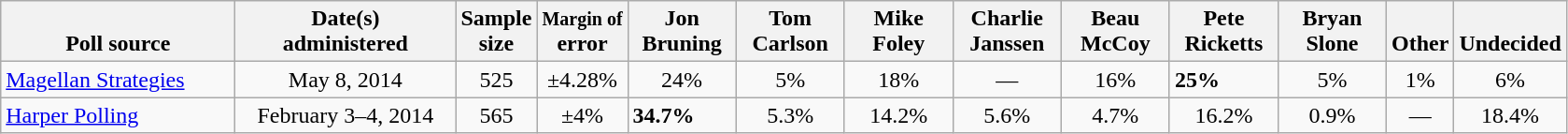<table class="wikitable">
<tr valign= bottom>
<th style="width:160px;">Poll source</th>
<th style="width:150px;">Date(s)<br>administered</th>
<th class=small>Sample<br>size</th>
<th class=small><small>Margin of</small><br>error</th>
<th style="width:70px;">Jon<br>Bruning</th>
<th style="width:70px;">Tom<br>Carlson</th>
<th style="width:70px;">Mike<br>Foley</th>
<th style="width:70px;">Charlie<br>Janssen</th>
<th style="width:70px;">Beau<br>McCoy</th>
<th style="width:70px;">Pete<br>Ricketts</th>
<th style="width:70px;">Bryan<br>Slone</th>
<th style="width:40px;">Other</th>
<th style="width:40px;">Undecided</th>
</tr>
<tr>
<td><a href='#'>Magellan Strategies</a></td>
<td align=center>May 8, 2014</td>
<td align=center>525</td>
<td align=center>±4.28%</td>
<td align=center>24%</td>
<td align=center>5%</td>
<td align=center>18%</td>
<td align=center>—</td>
<td align=center>16%</td>
<td><strong>25%</strong></td>
<td align=center>5%</td>
<td align=center>1%</td>
<td align=center>6%</td>
</tr>
<tr>
<td><a href='#'>Harper Polling</a></td>
<td align=center>February 3–4, 2014</td>
<td align=center>565</td>
<td align=center>±4%</td>
<td><strong>34.7%</strong></td>
<td align=center>5.3%</td>
<td align=center>14.2%</td>
<td align=center>5.6%</td>
<td align=center>4.7%</td>
<td align=center>16.2%</td>
<td align=center>0.9%</td>
<td align=center>—</td>
<td align=center>18.4%</td>
</tr>
</table>
